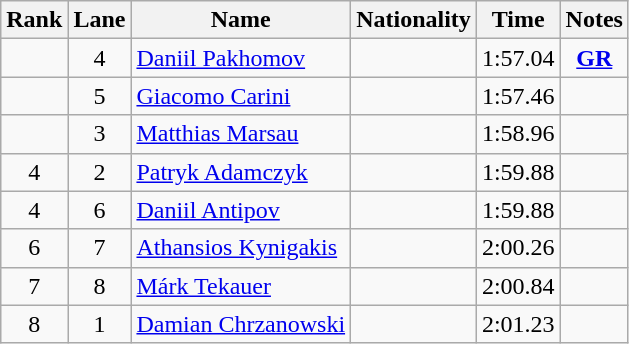<table class='wikitable sortable' style='text-align:center'>
<tr>
<th>Rank</th>
<th>Lane</th>
<th>Name</th>
<th>Nationality</th>
<th>Time</th>
<th>Notes</th>
</tr>
<tr>
<td></td>
<td>4</td>
<td align=left><a href='#'>Daniil Pakhomov</a></td>
<td align=left></td>
<td>1:57.04</td>
<td><strong><a href='#'>GR</a></strong></td>
</tr>
<tr>
<td></td>
<td>5</td>
<td align=left><a href='#'>Giacomo Carini</a></td>
<td align=left></td>
<td>1:57.46</td>
<td></td>
</tr>
<tr>
<td></td>
<td>3</td>
<td align=left><a href='#'>Matthias Marsau</a></td>
<td align=left></td>
<td>1:58.96</td>
<td></td>
</tr>
<tr>
<td>4</td>
<td>2</td>
<td align=left><a href='#'>Patryk Adamczyk</a></td>
<td align=left></td>
<td>1:59.88</td>
<td></td>
</tr>
<tr>
<td>4</td>
<td>6</td>
<td align=left><a href='#'>Daniil Antipov</a></td>
<td align=left></td>
<td>1:59.88</td>
<td></td>
</tr>
<tr>
<td>6</td>
<td>7</td>
<td align=left><a href='#'>Athansios Kynigakis</a></td>
<td align=left></td>
<td>2:00.26</td>
<td></td>
</tr>
<tr>
<td>7</td>
<td>8</td>
<td align=left><a href='#'>Márk Tekauer</a></td>
<td align=left></td>
<td>2:00.84</td>
<td></td>
</tr>
<tr>
<td>8</td>
<td>1</td>
<td align=left><a href='#'>Damian Chrzanowski</a></td>
<td align=left></td>
<td>2:01.23</td>
<td></td>
</tr>
</table>
